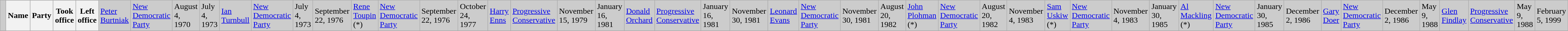<table class="wikitable">
<tr bgcolor="CCCCCC">
<td> </td>
<th width="30%"><strong>Name</strong></th>
<th width="30%"><strong>Party</strong></th>
<th width="20%"><strong>Took office</strong></th>
<th width="20%"><strong>Left office</strong><br></th>
<td><a href='#'>Peter Burtniak</a><br></td>
<td><a href='#'>New Democratic Party</a></td>
<td>August 4, 1970</td>
<td>July 4, 1973<br></td>
<td><a href='#'>Ian Turnbull</a><br></td>
<td><a href='#'>New Democratic Party</a></td>
<td>July 4, 1973</td>
<td>September 22, 1976<br></td>
<td><a href='#'>Rene Toupin</a> (*)<br></td>
<td><a href='#'>New Democratic Party</a></td>
<td>September 22, 1976</td>
<td>October 24, 1977<br></td>
<td><a href='#'>Harry Enns</a><br></td>
<td><a href='#'>Progressive Conservative</a></td>
<td>November 15, 1979</td>
<td>January 16, 1981<br></td>
<td><a href='#'>Donald Orchard</a><br></td>
<td><a href='#'>Progressive Conservative</a></td>
<td>January 16, 1981</td>
<td>November 30, 1981<br></td>
<td><a href='#'>Leonard Evans</a><br></td>
<td><a href='#'>New Democratic Party</a></td>
<td>November 30, 1981</td>
<td>August 20, 1982<br></td>
<td><a href='#'>John Plohman</a> (*)<br></td>
<td><a href='#'>New Democratic Party</a></td>
<td>August 20, 1982</td>
<td>November 4, 1983<br></td>
<td><a href='#'>Sam Uskiw</a> (*)<br></td>
<td><a href='#'>New Democratic Party</a></td>
<td>November 4, 1983</td>
<td>January 30, 1985<br></td>
<td><a href='#'>Al Mackling</a> (*)<br></td>
<td><a href='#'>New Democratic Party</a></td>
<td>January 30, 1985</td>
<td>December 2, 1986<br></td>
<td><a href='#'>Gary Doer</a><br></td>
<td><a href='#'>New Democratic Party</a></td>
<td>December 2, 1986</td>
<td>May 9, 1988<br></td>
<td><a href='#'>Glen Findlay</a><br></td>
<td><a href='#'>Progressive Conservative</a></td>
<td>May 9, 1988</td>
<td>February 5, 1999</td>
</tr>
</table>
